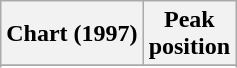<table class="wikitable sortable">
<tr>
<th align="left">Chart (1997)</th>
<th align="center">Peak<br>position</th>
</tr>
<tr>
</tr>
<tr>
</tr>
</table>
